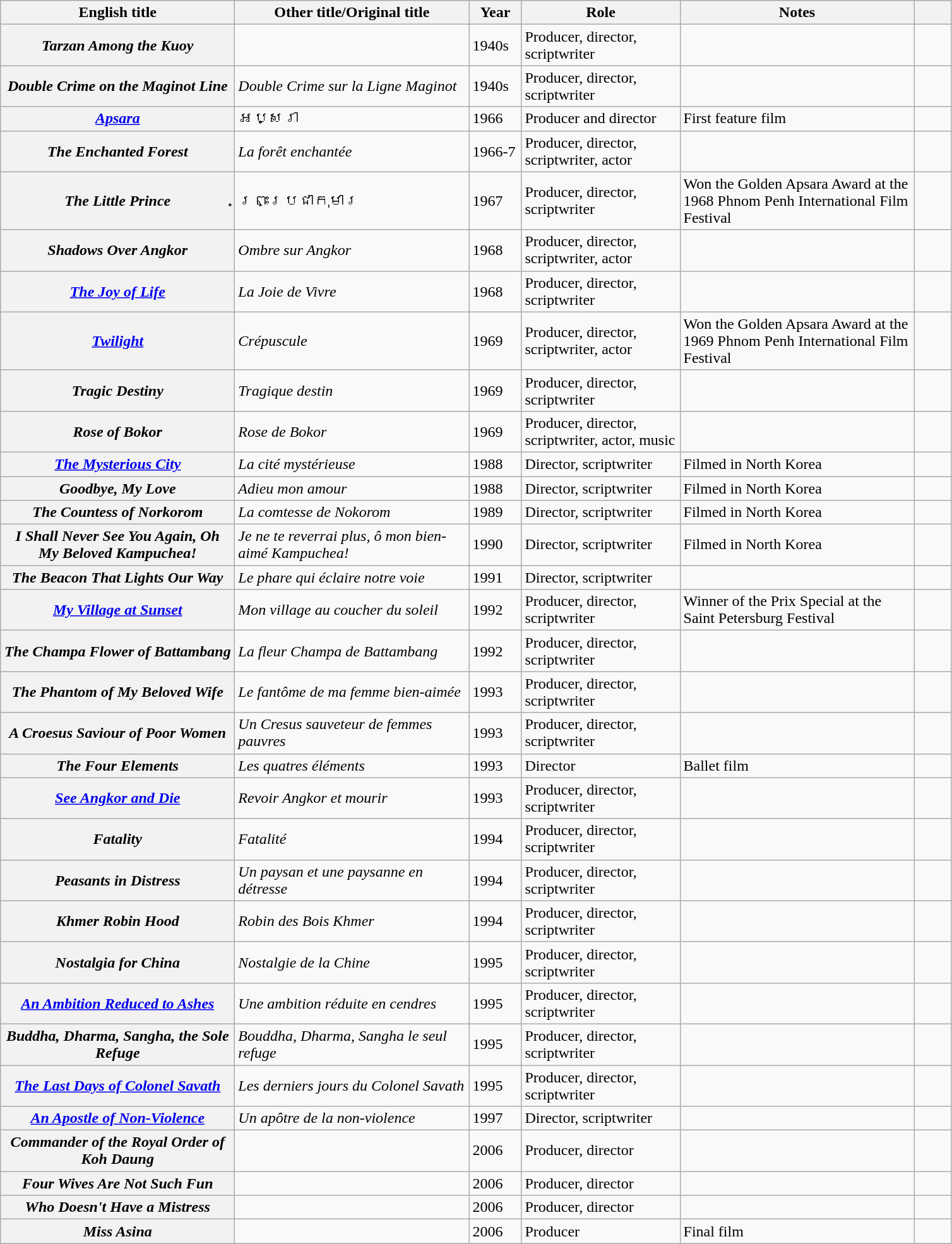<table class="wikitable plainrowheaders sortable" style="margin-right: 0;">
<tr>
<th scope="col" style="width: 15em;">English title</th>
<th scope="col" style="width: 15em;">Other title/Original title</th>
<th scope="col" style="width: 3em;">Year</th>
<th scope="col" style="width: 10em;" class="unsortable">Role</th>
<th scope="col" style="width: 15em;">Notes</th>
<th scope="col" style="width: 2em;" class="unsortable"></th>
</tr>
<tr>
<th scope="row"><em>Tarzan Among the Kuoy</em></th>
<td></td>
<td>1940s</td>
<td>Producer, director, scriptwriter</td>
<td></td>
<td align="center"></td>
</tr>
<tr>
<th scope="row"><em>Double Crime on the Maginot Line</em></th>
<td><em>Double Crime sur la Ligne Maginot</em></td>
<td>1940s</td>
<td>Producer, director, scriptwriter</td>
<td></td>
<td align="center"></td>
</tr>
<tr>
<th scope="row"><em><a href='#'>Apsara</a></em></th>
<td>អប្សរា</td>
<td>1966</td>
<td>Producer and director</td>
<td>First feature film</td>
<td align="center"></td>
</tr>
<tr>
<th scope="row"><em>The Enchanted Forest</em></th>
<td><em>La forêt enchantée</em></td>
<td>1966-7</td>
<td>Producer, director, scriptwriter, actor</td>
<td></td>
<td align="center"></td>
</tr>
<tr>
<th scope="row"><em>The Little Prince</em></th>
<td>ព្រះប្រជាកុមារ</td>
<td>1967</td>
<td>Producer, director, scriptwriter</td>
<td>Won the Golden Apsara Award at the 1968 Phnom Penh International Film Festival</td>
<td align="center"></td>
</tr>
<tr>
<th scope="row"><em>Shadows Over Angkor</em></th>
<td><em>Ombre sur Angkor</em></td>
<td>1968</td>
<td>Producer, director, scriptwriter, actor</td>
<td></td>
<td align="center"></td>
</tr>
<tr>
<th scope="row"><em><a href='#'>The Joy of Life</a></em></th>
<td><em>La Joie de Vivre</em></td>
<td>1968</td>
<td>Producer, director, scriptwriter</td>
<td></td>
<td align="center"></td>
</tr>
<tr>
<th scope="row"><em><a href='#'>Twilight</a></em></th>
<td><em>Crépuscule</em></td>
<td>1969</td>
<td>Producer, director, scriptwriter, actor</td>
<td>Won the Golden Apsara Award at the 1969 Phnom Penh International Film Festival</td>
<td align="center"></td>
</tr>
<tr>
<th scope="row"><em>Tragic Destiny</em></th>
<td><em>Tragique destin</em></td>
<td>1969</td>
<td>Producer, director, scriptwriter</td>
<td></td>
<td align="center"></td>
</tr>
<tr>
<th scope="row"><em>Rose of Bokor</em></th>
<td><em>Rose de Bokor</em></td>
<td>1969</td>
<td>Producer, director, scriptwriter, actor, music</td>
<td></td>
<td></td>
</tr>
<tr>
<th scope="row"><em><a href='#'>The Mysterious City</a></em></th>
<td><em>La cité mystérieuse</em></td>
<td>1988</td>
<td>Director, scriptwriter</td>
<td>Filmed in North Korea</td>
<td align="center"></td>
</tr>
<tr>
<th scope="row"><em>Goodbye, My Love</em></th>
<td><em>Adieu mon amour</em></td>
<td>1988</td>
<td>Director, scriptwriter</td>
<td>Filmed in North Korea</td>
<td align="center"></td>
</tr>
<tr>
<th scope="row"><em>The Countess of Norkorom</em></th>
<td><em>La comtesse de Nokorom</em></td>
<td>1989</td>
<td>Director, scriptwriter</td>
<td>Filmed in North Korea</td>
<td align="center"></td>
</tr>
<tr>
<th scope="row"><em>I Shall Never See You Again, Oh My Beloved Kampuchea!</em></th>
<td><em>Je ne te reverrai plus, ô mon bien-aimé Kampuchea!</em></td>
<td>1990</td>
<td>Director, scriptwriter</td>
<td>Filmed in North Korea</td>
<td align="center"></td>
</tr>
<tr>
<th scope="row"><em>The Beacon That Lights Our Way</em></th>
<td><em>Le phare qui éclaire notre voie</em></td>
<td>1991</td>
<td>Director, scriptwriter</td>
<td></td>
<td align="center"></td>
</tr>
<tr>
<th scope="row"><em><a href='#'>My Village at Sunset</a></em></th>
<td><em>Mon village au coucher du soleil</em></td>
<td>1992</td>
<td>Producer, director, scriptwriter</td>
<td>Winner of the Prix Special at the Saint Petersburg Festival</td>
<td align="center"></td>
</tr>
<tr>
<th scope="row"><em>The Champa Flower of Battambang</em></th>
<td><em>La fleur Champa de Battambang</em></td>
<td>1992</td>
<td>Producer, director, scriptwriter</td>
<td></td>
<td align="center"></td>
</tr>
<tr>
<th scope="row"><em>The Phantom of My Beloved Wife</em></th>
<td><em>Le fantôme de ma femme bien-aimée</em></td>
<td>1993</td>
<td>Producer, director, scriptwriter</td>
<td></td>
<td align="center"></td>
</tr>
<tr>
<th scope="row"><em>A Croesus Saviour of Poor Women</em></th>
<td><em>Un Cresus sauveteur de femmes pauvres</em></td>
<td>1993</td>
<td>Producer, director, scriptwriter</td>
<td></td>
<td align="center"></td>
</tr>
<tr>
<th scope="row"><em>The Four Elements</em></th>
<td><em>Les quatres éléments</em></td>
<td>1993</td>
<td>Director</td>
<td>Ballet film</td>
<td align="center"></td>
</tr>
<tr>
<th scope="row"><em><a href='#'>See Angkor and Die</a></em></th>
<td><em>Revoir Angkor et mourir</em></td>
<td>1993</td>
<td>Producer, director, scriptwriter</td>
<td></td>
<td align="center"></td>
</tr>
<tr>
<th scope="row"><em>Fatality</em></th>
<td><em>Fatalité</em></td>
<td>1994</td>
<td>Producer, director, scriptwriter</td>
<td></td>
<td align="center"></td>
</tr>
<tr>
<th scope="row"><em>Peasants in Distress</em></th>
<td><em>Un paysan et une paysanne en détresse</em></td>
<td>1994</td>
<td>Producer, director, scriptwriter</td>
<td></td>
<td align="center"></td>
</tr>
<tr>
<th scope="row"><em>Khmer Robin Hood</em></th>
<td><em>Robin des Bois Khmer</em></td>
<td>1994</td>
<td>Producer, director, scriptwriter</td>
<td></td>
<td align="center"></td>
</tr>
<tr>
<th scope="row"><em>Nostalgia for China</em></th>
<td><em>Nostalgie de la Chine</em></td>
<td>1995</td>
<td>Producer, director, scriptwriter</td>
<td></td>
<td align="center"></td>
</tr>
<tr>
<th scope="row"><em><a href='#'>An Ambition Reduced to Ashes</a></em></th>
<td><em>Une ambition réduite en cendres</em></td>
<td>1995</td>
<td>Producer, director, scriptwriter</td>
<td></td>
<td align="center"></td>
</tr>
<tr>
<th scope="row"><em>Buddha, Dharma, Sangha, the Sole Refuge</em></th>
<td><em>Bouddha, Dharma, Sangha le seul refuge</em></td>
<td>1995</td>
<td>Producer, director, scriptwriter</td>
<td></td>
<td align="center"></td>
</tr>
<tr>
<th scope="row"><em><a href='#'>The Last Days of Colonel Savath</a></em></th>
<td><em>Les derniers jours du Colonel Savath</em></td>
<td>1995</td>
<td>Producer, director, scriptwriter</td>
<td></td>
<td align="center"></td>
</tr>
<tr>
<th scope="row"><em><a href='#'>An Apostle of Non-Violence</a></em></th>
<td><em>Un apôtre de la non-violence</em></td>
<td>1997</td>
<td>Director, scriptwriter</td>
<td></td>
<td align="center"></td>
</tr>
<tr>
<th scope="row"><em>Commander of the Royal Order of Koh Daung</em></th>
<td></td>
<td>2006</td>
<td>Producer, director</td>
<td></td>
<td align="center"></td>
</tr>
<tr>
<th scope="row"><em>Four Wives Are Not Such Fun</em></th>
<td></td>
<td>2006</td>
<td>Producer, director</td>
<td></td>
<td align="center"></td>
</tr>
<tr>
<th scope="row"><em>Who Doesn't Have a Mistress</em></th>
<td></td>
<td>2006</td>
<td>Producer, director</td>
<td></td>
<td align="center"></td>
</tr>
<tr>
<th scope="row"><em>Miss Asina</em></th>
<td></td>
<td>2006</td>
<td>Producer</td>
<td>Final film</td>
<td align="center"></td>
</tr>
</table>
